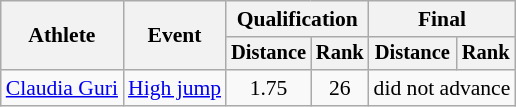<table class="wikitable" style="font-size:90%">
<tr>
<th rowspan=2>Athlete</th>
<th rowspan=2>Event</th>
<th colspan=2>Qualification</th>
<th colspan=2>Final</th>
</tr>
<tr style="font-size:95%">
<th>Distance</th>
<th>Rank</th>
<th>Distance</th>
<th>Rank</th>
</tr>
<tr align=center>
<td align=left><a href='#'>Claudia Guri</a></td>
<td style="text-align:left;"><a href='#'>High jump</a></td>
<td>1.75</td>
<td>26</td>
<td colspan=2>did not advance</td>
</tr>
</table>
